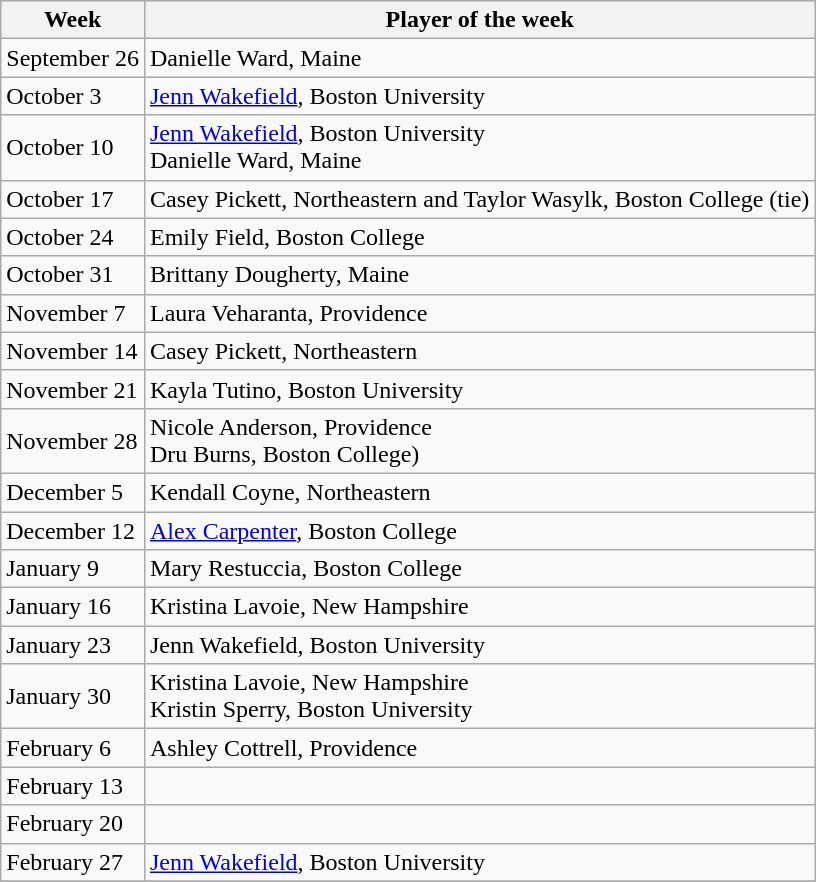<table class="wikitable" border="1">
<tr>
<th>Week</th>
<th>Player of the week</th>
</tr>
<tr>
<td>September 26</td>
<td>Danielle Ward, Maine</td>
</tr>
<tr>
<td>October 3</td>
<td><a href='#'>Jenn Wakefield</a>, Boston University</td>
</tr>
<tr>
<td>October 10</td>
<td><a href='#'>Jenn Wakefield</a>, Boston University<br>Danielle Ward, Maine</td>
</tr>
<tr>
<td>October 17</td>
<td>Casey Pickett, Northeastern and Taylor Wasylk, Boston College (tie)</td>
</tr>
<tr>
<td>October 24</td>
<td>Emily Field, Boston College</td>
</tr>
<tr>
<td>October 31</td>
<td>Brittany Dougherty, Maine</td>
</tr>
<tr>
<td>November 7</td>
<td>Laura Veharanta, Providence</td>
</tr>
<tr>
<td>November 14</td>
<td>Casey Pickett, Northeastern</td>
</tr>
<tr>
<td>November 21</td>
<td>Kayla Tutino, Boston University</td>
</tr>
<tr>
<td>November 28</td>
<td>Nicole Anderson, Providence<br>Dru Burns, Boston College)</td>
</tr>
<tr>
<td>December 5</td>
<td>Kendall Coyne, Northeastern </td>
</tr>
<tr>
<td>December 12</td>
<td><a href='#'>Alex Carpenter</a>, Boston College</td>
</tr>
<tr>
<td>January 9</td>
<td>Mary Restuccia, Boston College</td>
</tr>
<tr>
<td>January 16</td>
<td>Kristina Lavoie, New Hampshire</td>
</tr>
<tr>
<td>January 23</td>
<td>Jenn Wakefield, Boston University</td>
</tr>
<tr>
<td>January 30</td>
<td>Kristina Lavoie, New Hampshire<br>Kristin Sperry, Boston University</td>
</tr>
<tr>
<td>February 6</td>
<td>Ashley Cottrell, Providence</td>
</tr>
<tr>
<td>February 13</td>
<td></td>
</tr>
<tr>
<td>February 20</td>
<td></td>
</tr>
<tr>
<td>February 27</td>
<td><a href='#'>Jenn Wakefield</a>, Boston University</td>
</tr>
<tr>
</tr>
</table>
